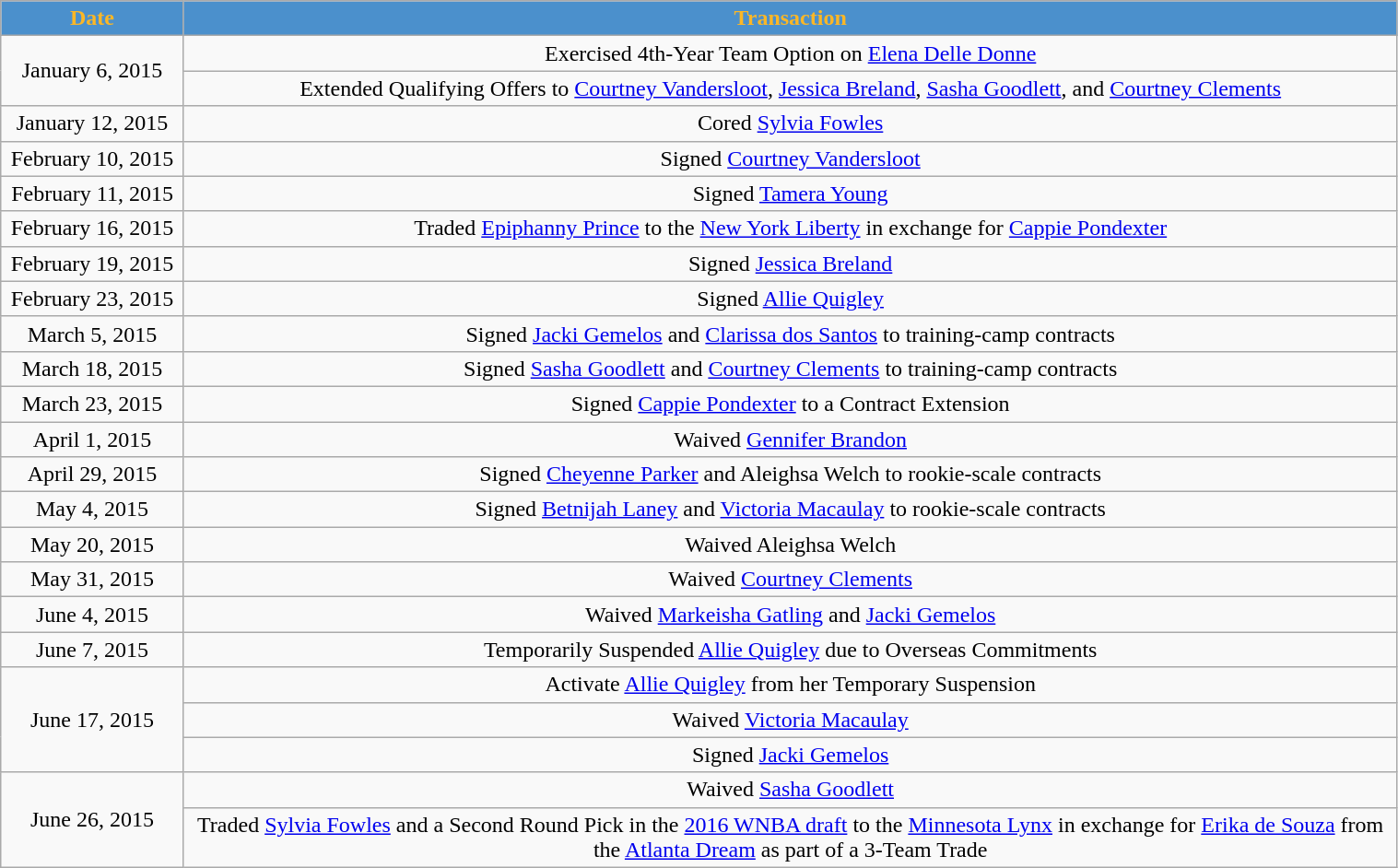<table class="wikitable" style="width:80%; text-align:center;">
<tr>
<th style="background:#4b90cc; color:#Fbb726" width=125">Date</th>
<th style="background:#4b90cc; color:#Fbb726" colspan=2>Transaction</th>
</tr>
<tr>
<td rowspan=2>January 6, 2015</td>
<td>Exercised 4th-Year Team Option on <a href='#'>Elena Delle Donne</a></td>
</tr>
<tr>
<td>Extended Qualifying Offers to <a href='#'>Courtney Vandersloot</a>, <a href='#'>Jessica Breland</a>, <a href='#'>Sasha Goodlett</a>, and <a href='#'>Courtney Clements</a></td>
</tr>
<tr>
<td>January 12, 2015</td>
<td>Cored <a href='#'>Sylvia Fowles</a></td>
</tr>
<tr>
<td>February 10, 2015</td>
<td>Signed <a href='#'>Courtney Vandersloot</a></td>
</tr>
<tr>
<td>February 11, 2015</td>
<td>Signed <a href='#'>Tamera Young</a></td>
</tr>
<tr>
<td>February 16, 2015</td>
<td>Traded <a href='#'>Epiphanny Prince</a> to the <a href='#'>New York Liberty</a> in exchange for <a href='#'>Cappie Pondexter</a></td>
</tr>
<tr>
<td>February 19, 2015</td>
<td>Signed <a href='#'>Jessica Breland</a></td>
</tr>
<tr>
<td>February 23, 2015</td>
<td>Signed <a href='#'>Allie Quigley</a></td>
</tr>
<tr>
<td>March 5, 2015</td>
<td>Signed <a href='#'>Jacki Gemelos</a> and <a href='#'>Clarissa dos Santos</a> to training-camp contracts</td>
</tr>
<tr>
<td>March 18, 2015</td>
<td>Signed <a href='#'>Sasha Goodlett</a> and <a href='#'>Courtney Clements</a> to training-camp contracts</td>
</tr>
<tr>
<td>March 23, 2015</td>
<td>Signed <a href='#'>Cappie Pondexter</a> to a Contract Extension</td>
</tr>
<tr>
<td>April 1, 2015</td>
<td>Waived <a href='#'>Gennifer Brandon</a></td>
</tr>
<tr>
<td>April 29, 2015</td>
<td>Signed <a href='#'>Cheyenne Parker</a> and Aleighsa Welch to rookie-scale contracts</td>
</tr>
<tr>
<td>May 4, 2015</td>
<td>Signed <a href='#'>Betnijah Laney</a> and <a href='#'>Victoria Macaulay</a> to rookie-scale contracts</td>
</tr>
<tr>
<td>May 20, 2015</td>
<td>Waived Aleighsa Welch</td>
</tr>
<tr>
<td>May 31, 2015</td>
<td>Waived <a href='#'>Courtney Clements</a></td>
</tr>
<tr>
<td>June 4, 2015</td>
<td>Waived <a href='#'>Markeisha Gatling</a> and <a href='#'>Jacki Gemelos</a></td>
</tr>
<tr>
<td>June 7, 2015</td>
<td>Temporarily Suspended <a href='#'>Allie Quigley</a> due to Overseas Commitments</td>
</tr>
<tr>
<td rowspan=3>June 17, 2015</td>
<td>Activate <a href='#'>Allie Quigley</a> from her Temporary Suspension</td>
</tr>
<tr>
<td>Waived <a href='#'>Victoria Macaulay</a></td>
</tr>
<tr>
<td>Signed <a href='#'>Jacki Gemelos</a></td>
</tr>
<tr>
<td rowspan=2>June 26, 2015</td>
<td>Waived <a href='#'>Sasha Goodlett</a></td>
</tr>
<tr>
<td>Traded <a href='#'>Sylvia Fowles</a> and a Second Round Pick in the <a href='#'>2016 WNBA draft</a> to the <a href='#'>Minnesota Lynx</a> in exchange for <a href='#'>Erika de Souza</a> from the <a href='#'>Atlanta Dream</a> as part of a 3-Team Trade</td>
</tr>
</table>
